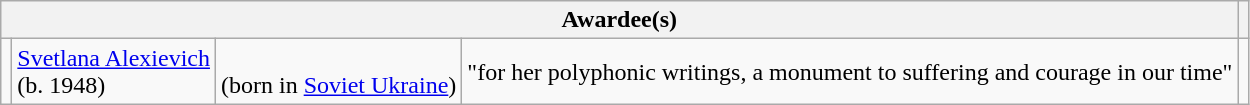<table class="wikitable">
<tr>
<th colspan="4">Awardee(s)</th>
<th></th>
</tr>
<tr>
<td></td>
<td><a href='#'>Svetlana Alexievich</a><br>(b. 1948)</td>
<td><br>(born in <a href='#'>Soviet Ukraine</a>)</td>
<td>"for her polyphonic writings, a monument to suffering and courage in our time"</td>
<td></td>
</tr>
</table>
